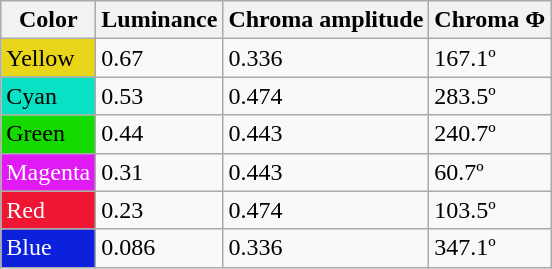<table class="wikitable">
<tr>
<th>Color</th>
<th>Luminance</th>
<th>Chroma amplitude</th>
<th>Chroma Φ</th>
</tr>
<tr ---->
<td style="background-color: #E9D519; ">Yellow</td>
<td>0.67</td>
<td>0.336</td>
<td>167.1º</td>
</tr>
<tr>
<td style="background-color: #08e1c3;">Cyan</td>
<td>0.53</td>
<td>0.474</td>
<td>283.5º</td>
</tr>
<tr ---->
<td style="background-color: #15DA00; ">Green</td>
<td>0.44</td>
<td>0.443</td>
<td>240.7º</td>
</tr>
<tr>
<td style="background-color: #E01AF5; color: white; ">Magenta</td>
<td>0.31</td>
<td>0.443</td>
<td>60.7º</td>
</tr>
<tr ---->
<td style="background-color: #ef1634; color: white; ">Red</td>
<td>0.23</td>
<td>0.474</td>
<td>103.5º</td>
</tr>
<tr>
<td style="background-color: #0D21DD; color: white;">Blue</td>
<td>0.086</td>
<td>0.336</td>
<td>347.1º</td>
</tr>
</table>
